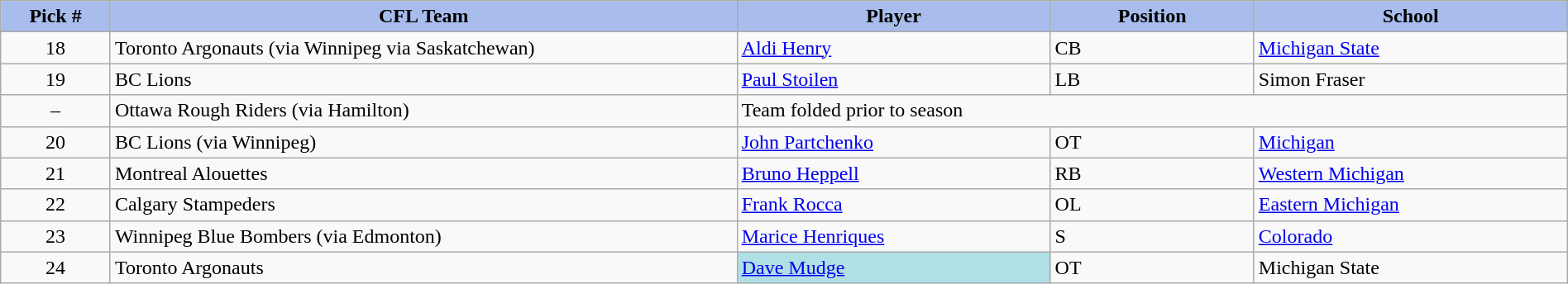<table class="wikitable" style="width: 100%">
<tr>
<th style="background:#A8BDEC;" width=7%>Pick #</th>
<th width=40% style="background:#A8BDEC;">CFL Team</th>
<th width=20% style="background:#A8BDEC;">Player</th>
<th width=13% style="background:#A8BDEC;">Position</th>
<th width=20% style="background:#A8BDEC;">School</th>
</tr>
<tr>
<td align=center>18</td>
<td>Toronto Argonauts (via Winnipeg via Saskatchewan)</td>
<td><a href='#'>Aldi Henry</a></td>
<td>CB</td>
<td><a href='#'>Michigan State</a></td>
</tr>
<tr>
<td align=center>19</td>
<td>BC Lions</td>
<td><a href='#'>Paul Stoilen</a></td>
<td>LB</td>
<td>Simon Fraser</td>
</tr>
<tr>
<td align=center>–</td>
<td>Ottawa Rough Riders (via Hamilton)</td>
<td colspan="3">Team folded prior to season</td>
</tr>
<tr>
<td align=center>20</td>
<td>BC Lions (via Winnipeg)</td>
<td><a href='#'>John Partchenko</a></td>
<td>OT</td>
<td><a href='#'>Michigan</a></td>
</tr>
<tr>
<td align=center>21</td>
<td>Montreal Alouettes</td>
<td><a href='#'>Bruno Heppell</a></td>
<td>RB</td>
<td><a href='#'>Western Michigan</a></td>
</tr>
<tr>
<td align=center>22</td>
<td>Calgary Stampeders</td>
<td><a href='#'>Frank Rocca</a></td>
<td>OL</td>
<td><a href='#'>Eastern Michigan</a></td>
</tr>
<tr>
<td align=center>23</td>
<td>Winnipeg Blue Bombers (via Edmonton)</td>
<td><a href='#'>Marice Henriques</a></td>
<td>S</td>
<td><a href='#'>Colorado</a></td>
</tr>
<tr>
<td align=center>24</td>
<td>Toronto Argonauts</td>
<td bgcolor="#B0E0E6"><a href='#'>Dave Mudge</a></td>
<td>OT</td>
<td>Michigan State</td>
</tr>
</table>
